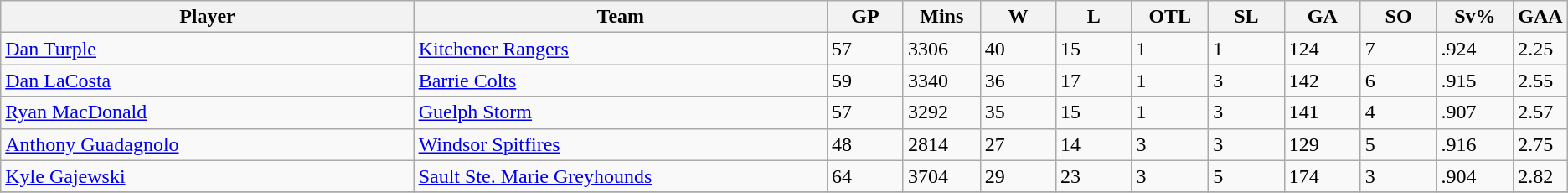<table class="wikitable">
<tr>
<th bgcolor="#DDDDFF" width="27.5%">Player</th>
<th bgcolor="#DDDDFF" width="27.5%">Team</th>
<th bgcolor="#DDDDFF" width="5%">GP</th>
<th bgcolor="#DDDDFF" width="5%">Mins</th>
<th bgcolor="#DDDDFF" width="5%">W</th>
<th bgcolor="#DDDDFF" width="5%">L</th>
<th bgcolor="#DDDDFF" width="5%">OTL</th>
<th bgcolor="#DDDDFF" width="5%">SL</th>
<th bgcolor="#DDDDFF" width="5%">GA</th>
<th bgcolor="#DDDDFF" width="5%">SO</th>
<th bgcolor="#DDDDFF" width="5%">Sv%</th>
<th bgcolor="#DDDDFF" width="5%">GAA</th>
</tr>
<tr>
<td><a href='#'>Dan Turple</a></td>
<td><a href='#'>Kitchener Rangers</a></td>
<td>57</td>
<td>3306</td>
<td>40</td>
<td>15</td>
<td>1</td>
<td>1</td>
<td>124</td>
<td>7</td>
<td>.924</td>
<td>2.25</td>
</tr>
<tr>
<td><a href='#'>Dan LaCosta</a></td>
<td><a href='#'>Barrie Colts</a></td>
<td>59</td>
<td>3340</td>
<td>36</td>
<td>17</td>
<td>1</td>
<td>3</td>
<td>142</td>
<td>6</td>
<td>.915</td>
<td>2.55</td>
</tr>
<tr>
<td><a href='#'>Ryan MacDonald</a></td>
<td><a href='#'>Guelph Storm</a></td>
<td>57</td>
<td>3292</td>
<td>35</td>
<td>15</td>
<td>1</td>
<td>3</td>
<td>141</td>
<td>4</td>
<td>.907</td>
<td>2.57</td>
</tr>
<tr>
<td><a href='#'>Anthony Guadagnolo</a></td>
<td><a href='#'>Windsor Spitfires</a></td>
<td>48</td>
<td>2814</td>
<td>27</td>
<td>14</td>
<td>3</td>
<td>3</td>
<td>129</td>
<td>5</td>
<td>.916</td>
<td>2.75</td>
</tr>
<tr>
<td><a href='#'>Kyle Gajewski</a></td>
<td><a href='#'>Sault Ste. Marie Greyhounds</a></td>
<td>64</td>
<td>3704</td>
<td>29</td>
<td>23</td>
<td>3</td>
<td>5</td>
<td>174</td>
<td>3</td>
<td>.904</td>
<td>2.82</td>
</tr>
<tr>
</tr>
</table>
